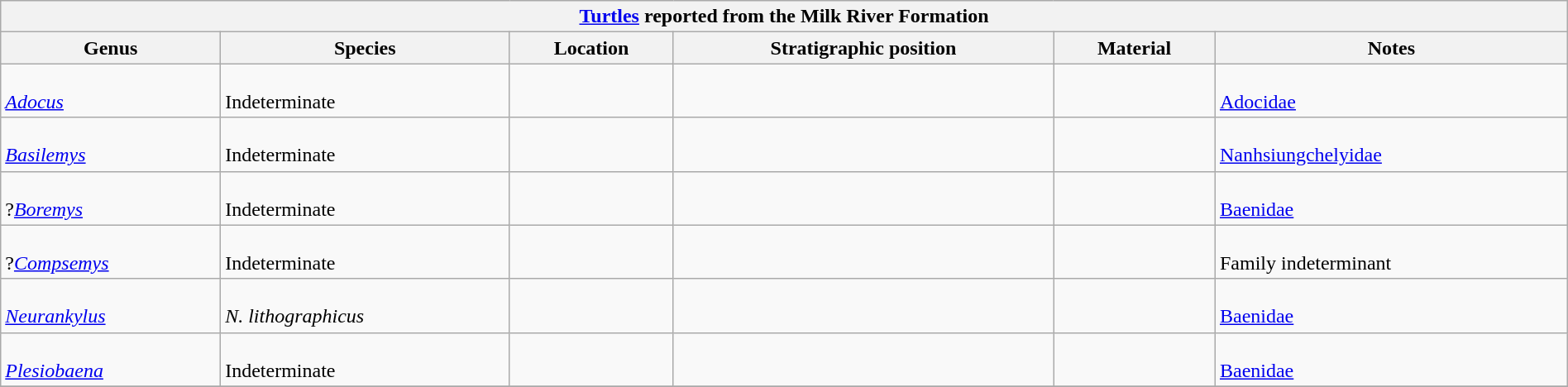<table class="wikitable" align="center" width="100%">
<tr>
<th colspan="7" align="center"><strong><a href='#'>Turtles</a> reported from the Milk River Formation</strong></th>
</tr>
<tr>
<th>Genus</th>
<th>Species</th>
<th>Location</th>
<th>Stratigraphic position</th>
<th>Material</th>
<th>Notes<br></th>
</tr>
<tr>
<td><br><em><a href='#'>Adocus</a></em></td>
<td><br>Indeterminate</td>
<td></td>
<td></td>
<td></td>
<td><br><a href='#'>Adocidae</a>
</td>
</tr>
<tr>
<td><br><em><a href='#'>Basilemys</a></em></td>
<td><br>Indeterminate</td>
<td></td>
<td></td>
<td></td>
<td><br><a href='#'>Nanhsiungchelyidae</a></td>
</tr>
<tr>
<td><br>?<em><a href='#'>Boremys</a></em></td>
<td><br>Indeterminate</td>
<td></td>
<td></td>
<td></td>
<td><br><a href='#'>Baenidae</a></td>
</tr>
<tr>
<td><br>?<em><a href='#'>Compsemys</a></em></td>
<td><br>Indeterminate</td>
<td></td>
<td></td>
<td></td>
<td><br>Family indeterminant</td>
</tr>
<tr>
<td><br><em><a href='#'>Neurankylus</a></em></td>
<td><br><em>N. lithographicus</em></td>
<td></td>
<td></td>
<td></td>
<td><br><a href='#'>Baenidae</a></td>
</tr>
<tr>
<td><br><em><a href='#'>Plesiobaena</a></em></td>
<td><br>Indeterminate</td>
<td></td>
<td></td>
<td></td>
<td><br><a href='#'>Baenidae</a></td>
</tr>
<tr>
</tr>
</table>
